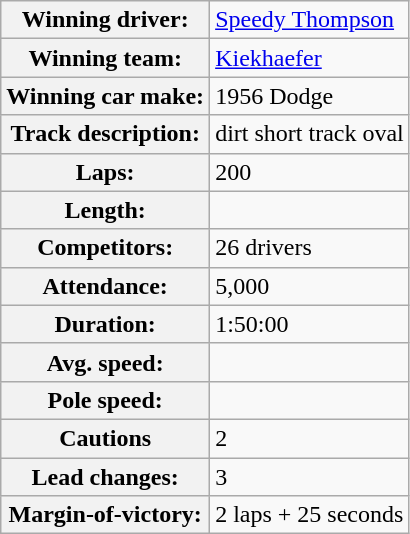<table class="wikitable" style=text-align:left>
<tr>
<th>Winning driver:</th>
<td><a href='#'>Speedy Thompson</a></td>
</tr>
<tr>
<th>Winning team:</th>
<td><a href='#'>Kiekhaefer</a></td>
</tr>
<tr>
<th>Winning car make:</th>
<td>1956 Dodge</td>
</tr>
<tr>
<th>Track description:</th>
<td> dirt short track oval</td>
</tr>
<tr>
<th>Laps:</th>
<td>200</td>
</tr>
<tr>
<th>Length:</th>
<td></td>
</tr>
<tr>
<th>Competitors:</th>
<td>26 drivers</td>
</tr>
<tr>
<th>Attendance:</th>
<td>5,000</td>
</tr>
<tr>
<th>Duration:</th>
<td>1:50:00</td>
</tr>
<tr>
<th>Avg. speed:</th>
<td></td>
</tr>
<tr>
<th>Pole speed:</th>
<td></td>
</tr>
<tr>
<th>Cautions</th>
<td>2</td>
</tr>
<tr>
<th>Lead changes:</th>
<td>3</td>
</tr>
<tr>
<th>Margin-of-victory:</th>
<td>2 laps + 25 seconds</td>
</tr>
</table>
